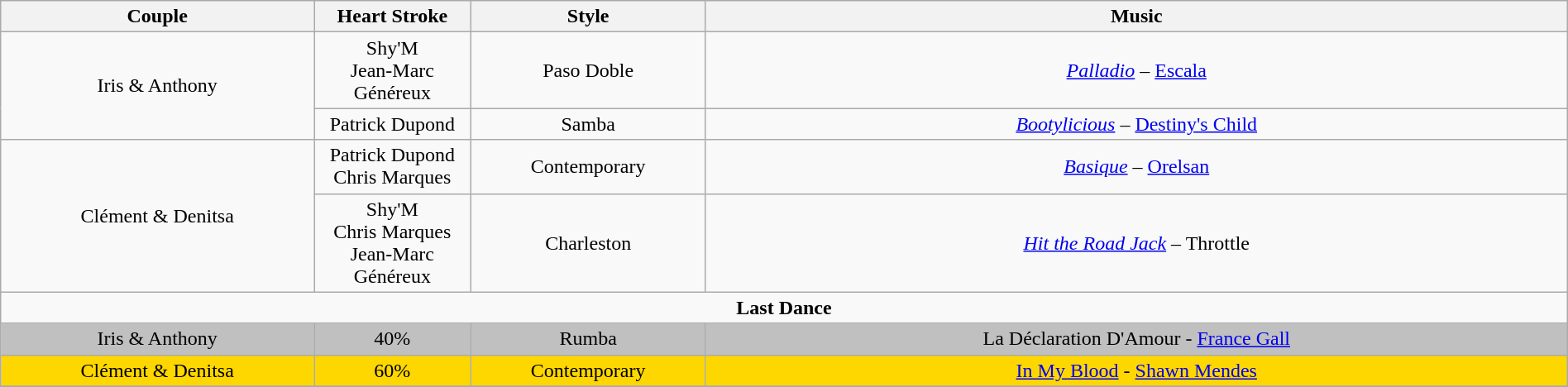<table class="wikitable" style="width:100%; text-align:center;">
<tr>
<th style="width:20%;">Couple</th>
<th style="width:10%;">Heart Stroke</th>
<th style="width:15%;">Style</th>
<th style="width:60%;">Music</th>
</tr>
<tr>
<td rowspan="2">Iris & Anthony</td>
<td>Shy'M<br>Jean-Marc Généreux</td>
<td>Paso Doble</td>
<td><em><a href='#'>Palladio</a></em> – <a href='#'>Escala</a></td>
</tr>
<tr>
<td>Patrick Dupond</td>
<td>Samba</td>
<td><em><a href='#'>Bootylicious</a></em> – <a href='#'>Destiny's Child</a></td>
</tr>
<tr>
<td rowspan="2">Clément & Denitsa</td>
<td>Patrick Dupond<br>Chris Marques</td>
<td>Contemporary</td>
<td><em><a href='#'>Basique</a></em> – <a href='#'>Orelsan</a></td>
</tr>
<tr>
<td>Shy'M<br>Chris Marques<br>Jean-Marc Généreux</td>
<td>Charleston</td>
<td><em><a href='#'>Hit the Road Jack</a></em> – Throttle</td>
</tr>
<tr>
<td colspan=4><strong>Last Dance</strong></td>
</tr>
<tr style="background-color:silver;">
<td>Iris & Anthony</td>
<td>40%</td>
<td>Rumba</td>
<td>La Déclaration D'Amour - <a href='#'>France Gall</a></td>
</tr>
<tr style="background-color:gold;">
<td>Clément & Denitsa</td>
<td>60%</td>
<td>Contemporary</td>
<td><a href='#'>In My Blood</a> - <a href='#'>Shawn Mendes</a></td>
</tr>
<tr>
</tr>
</table>
